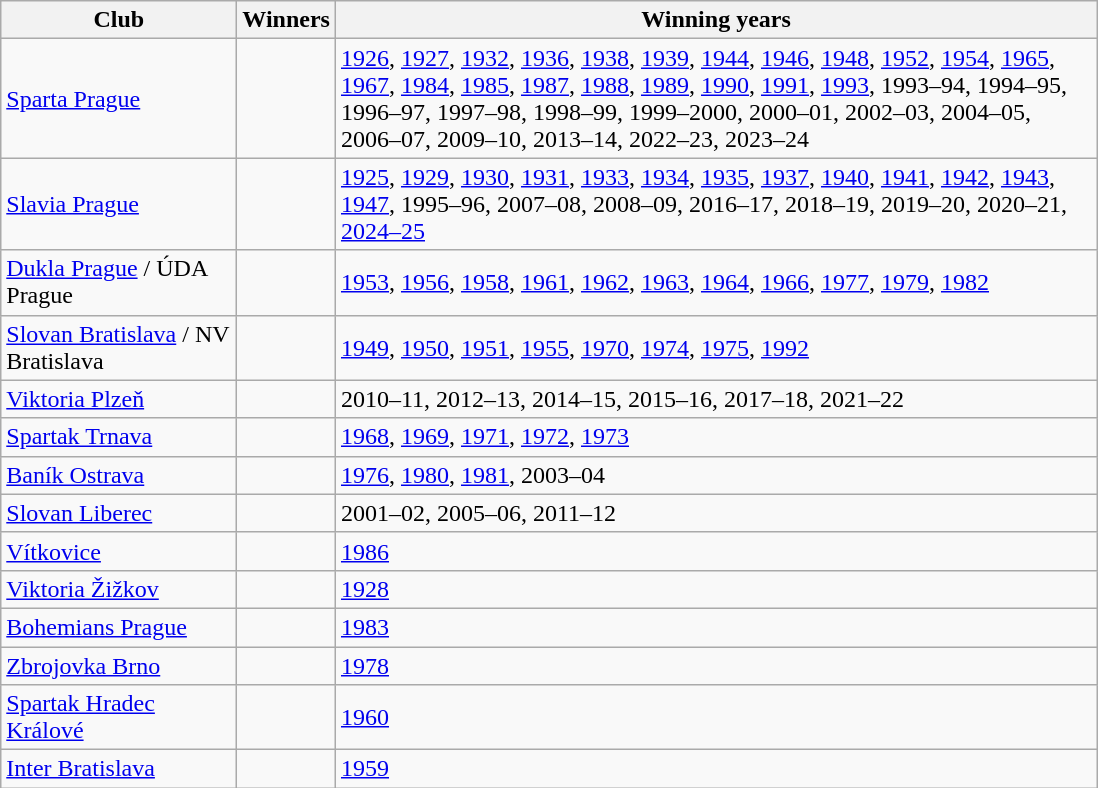<table class="wikitable">
<tr>
<th width=150px>Club</th>
<th width=40px>Winners</th>
<th width=500px>Winning years</th>
</tr>
<tr>
<td><a href='#'>Sparta Prague</a> </td>
<td></td>
<td><a href='#'>1926</a>, <a href='#'>1927</a>, <a href='#'>1932</a>, <a href='#'>1936</a>, <a href='#'>1938</a>, <a href='#'>1939</a>, <a href='#'>1944</a>, <a href='#'>1946</a>, <a href='#'>1948</a>, <a href='#'>1952</a>, <a href='#'>1954</a>, <a href='#'>1965</a>, <a href='#'>1967</a>, <a href='#'>1984</a>, <a href='#'>1985</a>, <a href='#'>1987</a>, <a href='#'>1988</a>, <a href='#'>1989</a>, <a href='#'>1990</a>, <a href='#'>1991</a>, <a href='#'>1993</a>, 1993–94, 1994–95, 1996–97, 1997–98, 1998–99, 1999–2000, 2000–01, 2002–03, 2004–05, 2006–07, 2009–10, 2013–14, 2022–23, 2023–24</td>
</tr>
<tr>
<td><a href='#'>Slavia Prague</a> </td>
<td></td>
<td><a href='#'>1925</a>, <a href='#'>1929</a>, <a href='#'>1930</a>, <a href='#'>1931</a>, <a href='#'>1933</a>, <a href='#'>1934</a>, <a href='#'>1935</a>, <a href='#'>1937</a>, <a href='#'>1940</a>, <a href='#'>1941</a>, <a href='#'>1942</a>, <a href='#'>1943</a>, <a href='#'>1947</a>, 1995–96, 2007–08, 2008–09, 2016–17, 2018–19, 2019–20, 2020–21, <a href='#'>2024–25</a></td>
</tr>
<tr>
<td><a href='#'>Dukla Prague</a> / ÚDA Prague </td>
<td></td>
<td><a href='#'>1953</a>, <a href='#'>1956</a>, <a href='#'>1958</a>, <a href='#'>1961</a>, <a href='#'>1962</a>, <a href='#'>1963</a>, <a href='#'>1964</a>, <a href='#'>1966</a>, <a href='#'>1977</a>, <a href='#'>1979</a>, <a href='#'>1982</a></td>
</tr>
<tr>
<td> <a href='#'>Slovan Bratislava</a> / NV Bratislava</td>
<td></td>
<td><a href='#'>1949</a>, <a href='#'>1950</a>, <a href='#'>1951</a>, <a href='#'>1955</a>, <a href='#'>1970</a>, <a href='#'>1974</a>, <a href='#'>1975</a>, <a href='#'>1992</a></td>
</tr>
<tr>
<td><a href='#'>Viktoria Plzeň</a></td>
<td></td>
<td>2010–11, 2012–13, 2014–15, 2015–16, 2017–18, 2021–22</td>
</tr>
<tr>
<td> <a href='#'>Spartak Trnava</a></td>
<td></td>
<td><a href='#'>1968</a>, <a href='#'>1969</a>, <a href='#'>1971</a>, <a href='#'>1972</a>, <a href='#'>1973</a></td>
</tr>
<tr>
<td><a href='#'>Baník Ostrava</a></td>
<td></td>
<td><a href='#'>1976</a>, <a href='#'>1980</a>, <a href='#'>1981</a>, 2003–04</td>
</tr>
<tr>
<td><a href='#'>Slovan Liberec</a></td>
<td></td>
<td>2001–02, 2005–06, 2011–12</td>
</tr>
<tr>
<td><a href='#'>Vítkovice</a></td>
<td></td>
<td><a href='#'>1986</a></td>
</tr>
<tr>
<td><a href='#'>Viktoria Žižkov</a></td>
<td></td>
<td><a href='#'>1928</a></td>
</tr>
<tr>
<td><a href='#'>Bohemians Prague</a></td>
<td></td>
<td><a href='#'>1983</a></td>
</tr>
<tr>
<td><a href='#'>Zbrojovka Brno</a></td>
<td></td>
<td><a href='#'>1978</a></td>
</tr>
<tr>
<td><a href='#'>Spartak Hradec Králové</a></td>
<td></td>
<td><a href='#'>1960</a></td>
</tr>
<tr>
<td> <a href='#'>Inter Bratislava</a></td>
<td></td>
<td><a href='#'>1959</a></td>
</tr>
</table>
